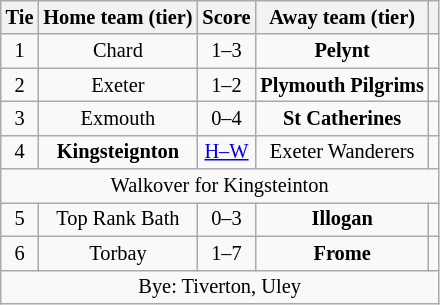<table class="wikitable" style="text-align:center; font-size:85%">
<tr>
<th>Tie</th>
<th>Home team (tier)</th>
<th>Score</th>
<th>Away team (tier)</th>
<th></th>
</tr>
<tr>
<td align="center">1</td>
<td>Chard</td>
<td align="center">1–3</td>
<td><strong>Pelynt</strong></td>
<td></td>
</tr>
<tr>
<td align="center">2</td>
<td>Exeter</td>
<td align="center">1–2</td>
<td><strong>Plymouth Pilgrims</strong></td>
<td></td>
</tr>
<tr>
<td align="center">3</td>
<td>Exmouth</td>
<td align="center">0–4</td>
<td><strong>St Catherines</strong></td>
<td></td>
</tr>
<tr>
<td align="center">4</td>
<td><strong>Kingsteignton</strong></td>
<td align="center"><a href='#'>H–W</a></td>
<td>Exeter Wanderers</td>
<td></td>
</tr>
<tr>
<td colspan="5" align="center">Walkover for Kingsteinton</td>
</tr>
<tr>
<td align="center">5</td>
<td>Top Rank Bath</td>
<td align="center">0–3</td>
<td><strong>Illogan</strong></td>
<td></td>
</tr>
<tr>
<td align="center">6</td>
<td>Torbay</td>
<td align="center">1–7</td>
<td><strong>Frome</strong></td>
<td></td>
</tr>
<tr>
<td colspan="5" align="center">Bye: Tiverton, Uley</td>
</tr>
</table>
